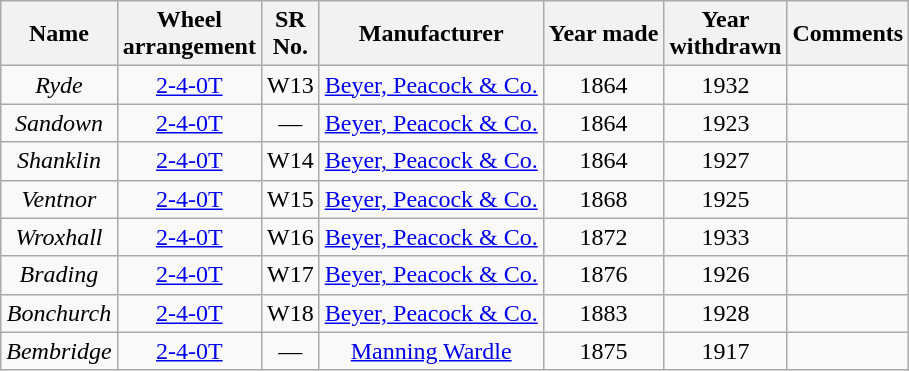<table class="wikitable" style="text-align:center">
<tr>
<th>Name</th>
<th>Wheel<br>arrangement</th>
<th>SR<br>No.</th>
<th>Manufacturer</th>
<th>Year made</th>
<th>Year<br>withdrawn</th>
<th>Comments</th>
</tr>
<tr>
<td><em>Ryde</em></td>
<td><a href='#'>2-4-0T</a></td>
<td>W13</td>
<td><a href='#'>Beyer, Peacock & Co.</a></td>
<td>1864</td>
<td>1932</td>
<td align=left></td>
</tr>
<tr>
<td><em>Sandown</em></td>
<td><a href='#'>2-4-0T</a></td>
<td>—</td>
<td><a href='#'>Beyer, Peacock & Co.</a></td>
<td>1864</td>
<td>1923</td>
<td align=left></td>
</tr>
<tr>
<td><em>Shanklin</em></td>
<td><a href='#'>2-4-0T</a></td>
<td>W14</td>
<td><a href='#'>Beyer, Peacock & Co.</a></td>
<td>1864</td>
<td>1927</td>
<td align=left></td>
</tr>
<tr>
<td><em>Ventnor</em></td>
<td><a href='#'>2-4-0T</a></td>
<td>W15</td>
<td><a href='#'>Beyer, Peacock & Co.</a></td>
<td>1868</td>
<td>1925</td>
<td align=left></td>
</tr>
<tr>
<td><em>Wroxhall</em></td>
<td><a href='#'>2-4-0T</a></td>
<td>W16</td>
<td><a href='#'>Beyer, Peacock & Co.</a></td>
<td>1872</td>
<td>1933</td>
<td align=left></td>
</tr>
<tr>
<td><em>Brading</em></td>
<td><a href='#'>2-4-0T</a></td>
<td>W17</td>
<td><a href='#'>Beyer, Peacock & Co.</a></td>
<td>1876</td>
<td>1926</td>
<td align=left></td>
</tr>
<tr>
<td><em>Bonchurch</em></td>
<td><a href='#'>2-4-0T</a></td>
<td>W18</td>
<td><a href='#'>Beyer, Peacock & Co.</a></td>
<td>1883</td>
<td>1928</td>
<td align=left></td>
</tr>
<tr>
<td><em>Bembridge</em></td>
<td><a href='#'>2-4-0T</a></td>
<td>—</td>
<td><a href='#'>Manning Wardle</a></td>
<td>1875</td>
<td>1917</td>
<td align=left></td>
</tr>
</table>
